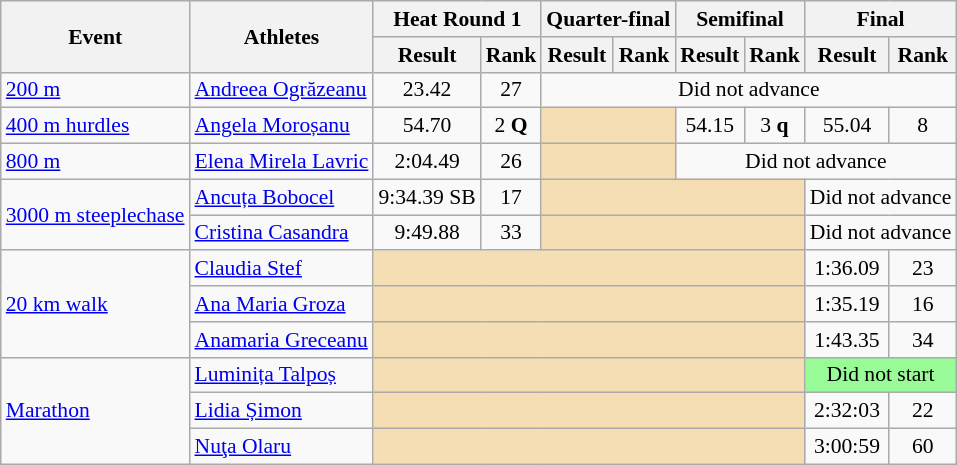<table class="wikitable" border="1" style="font-size:90%">
<tr>
<th rowspan="2">Event</th>
<th rowspan="2">Athletes</th>
<th colspan="2">Heat Round 1</th>
<th colspan="2">Quarter-final</th>
<th colspan="2">Semifinal</th>
<th colspan="2">Final</th>
</tr>
<tr>
<th>Result</th>
<th>Rank</th>
<th>Result</th>
<th>Rank</th>
<th>Result</th>
<th>Rank</th>
<th>Result</th>
<th>Rank</th>
</tr>
<tr>
<td><a href='#'>200 m</a></td>
<td><a href='#'>Andreea Ogrăzeanu</a></td>
<td align=center>23.42</td>
<td align=center>27</td>
<td align=center colspan="6">Did not advance</td>
</tr>
<tr>
<td><a href='#'>400 m hurdles</a></td>
<td><a href='#'>Angela Moroșanu</a></td>
<td align=center>54.70</td>
<td align=center>2 <strong>Q</strong></td>
<td colspan="2" bgcolor="wheat"></td>
<td align=center>54.15</td>
<td align=center>3 <strong>q</strong></td>
<td align=center>55.04</td>
<td align=center>8</td>
</tr>
<tr>
<td><a href='#'>800 m</a></td>
<td><a href='#'>Elena Mirela Lavric</a></td>
<td align=center>2:04.49</td>
<td align=center>26</td>
<td colspan="2" bgcolor="wheat"></td>
<td align=center colspan="4">Did not advance</td>
</tr>
<tr>
<td rowspan=2><a href='#'>3000 m steeplechase</a></td>
<td><a href='#'>Ancuța Bobocel</a></td>
<td align=center>9:34.39 SB</td>
<td align=center>17</td>
<td colspan="4" bgcolor="wheat"></td>
<td align=center colspan="2">Did not advance</td>
</tr>
<tr>
<td><a href='#'>Cristina Casandra</a></td>
<td align=center>9:49.88</td>
<td align=center>33</td>
<td colspan="4" bgcolor="wheat"></td>
<td align=center colspan="2">Did not advance</td>
</tr>
<tr>
<td rowspan=3><a href='#'>20 km walk</a></td>
<td><a href='#'>Claudia Stef</a></td>
<td colspan="6" bgcolor="wheat"></td>
<td align=center>1:36.09</td>
<td align=center>23</td>
</tr>
<tr>
<td><a href='#'>Ana Maria Groza</a></td>
<td colspan="6" bgcolor="wheat"></td>
<td align=center>1:35.19</td>
<td align=center>16</td>
</tr>
<tr>
<td><a href='#'>Anamaria Greceanu</a></td>
<td colspan="6" bgcolor="wheat"></td>
<td align=center>1:43.35</td>
<td align=center>34</td>
</tr>
<tr>
<td rowspan=3><a href='#'>Marathon</a></td>
<td><a href='#'>Luminița Talpoș</a></td>
<td colspan="6" bgcolor="wheat"></td>
<td align=center colspan=2 bgcolor=palegreen>Did not start</td>
</tr>
<tr>
<td><a href='#'>Lidia Șimon</a></td>
<td colspan="6" bgcolor="wheat"></td>
<td align=center>2:32:03</td>
<td align=center>22</td>
</tr>
<tr>
<td><a href='#'>Nuţa Olaru</a></td>
<td colspan="6" bgcolor="wheat"></td>
<td align=center>3:00:59</td>
<td align=center>60</td>
</tr>
</table>
